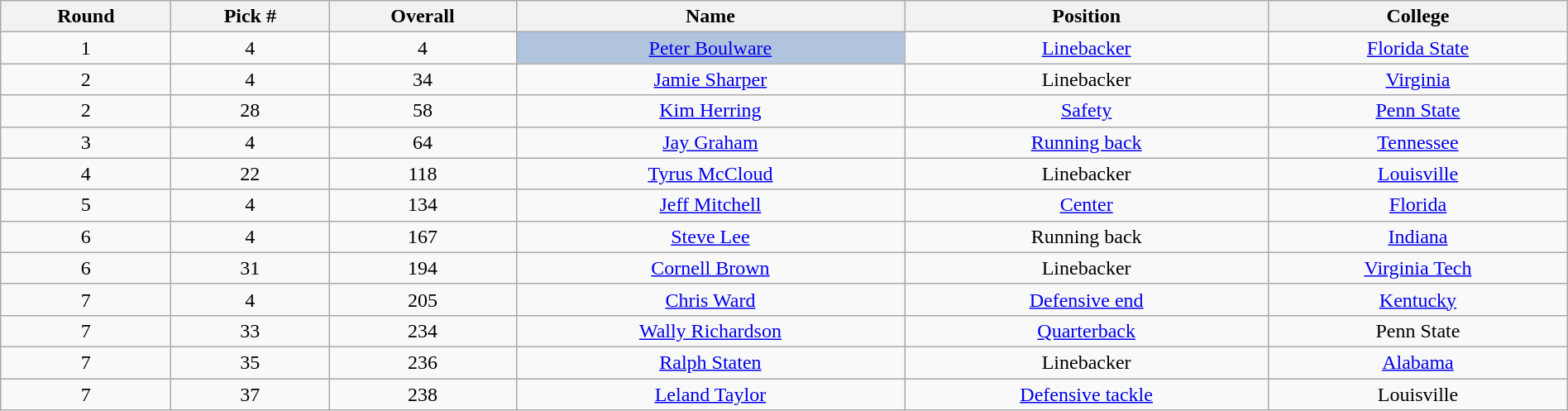<table class="wikitable sortable sortable" style="width: 100%; text-align:center">
<tr>
<th>Round</th>
<th>Pick #</th>
<th>Overall</th>
<th>Name</th>
<th>Position</th>
<th>College</th>
</tr>
<tr>
<td>1</td>
<td>4</td>
<td>4</td>
<td style="background:lightsteelblue;"><a href='#'>Peter Boulware</a></td>
<td><a href='#'>Linebacker</a></td>
<td><a href='#'>Florida State</a></td>
</tr>
<tr>
<td>2</td>
<td>4</td>
<td>34</td>
<td><a href='#'>Jamie Sharper</a></td>
<td>Linebacker</td>
<td><a href='#'>Virginia</a></td>
</tr>
<tr>
<td>2</td>
<td>28</td>
<td>58</td>
<td><a href='#'>Kim Herring</a></td>
<td><a href='#'>Safety</a></td>
<td><a href='#'>Penn State</a></td>
</tr>
<tr>
<td>3</td>
<td>4</td>
<td>64</td>
<td><a href='#'>Jay Graham</a></td>
<td><a href='#'>Running back</a></td>
<td><a href='#'>Tennessee</a></td>
</tr>
<tr>
<td>4</td>
<td>22</td>
<td>118</td>
<td><a href='#'>Tyrus McCloud</a></td>
<td>Linebacker</td>
<td><a href='#'>Louisville</a></td>
</tr>
<tr>
<td>5</td>
<td>4</td>
<td>134</td>
<td><a href='#'>Jeff Mitchell</a></td>
<td><a href='#'>Center</a></td>
<td><a href='#'>Florida</a></td>
</tr>
<tr>
<td>6</td>
<td>4</td>
<td>167</td>
<td><a href='#'>Steve Lee</a></td>
<td>Running back</td>
<td><a href='#'>Indiana</a></td>
</tr>
<tr>
<td>6</td>
<td>31</td>
<td>194</td>
<td><a href='#'>Cornell Brown</a></td>
<td>Linebacker</td>
<td><a href='#'>Virginia Tech</a></td>
</tr>
<tr>
<td>7</td>
<td>4</td>
<td>205</td>
<td><a href='#'>Chris Ward</a></td>
<td><a href='#'>Defensive end</a></td>
<td><a href='#'>Kentucky</a></td>
</tr>
<tr>
<td>7</td>
<td>33</td>
<td>234</td>
<td><a href='#'>Wally Richardson</a></td>
<td><a href='#'>Quarterback</a></td>
<td>Penn State</td>
</tr>
<tr>
<td>7</td>
<td>35</td>
<td>236</td>
<td><a href='#'>Ralph Staten</a></td>
<td>Linebacker</td>
<td><a href='#'>Alabama</a></td>
</tr>
<tr>
<td>7</td>
<td>37</td>
<td>238</td>
<td><a href='#'>Leland Taylor</a></td>
<td><a href='#'>Defensive tackle</a></td>
<td>Louisville</td>
</tr>
</table>
